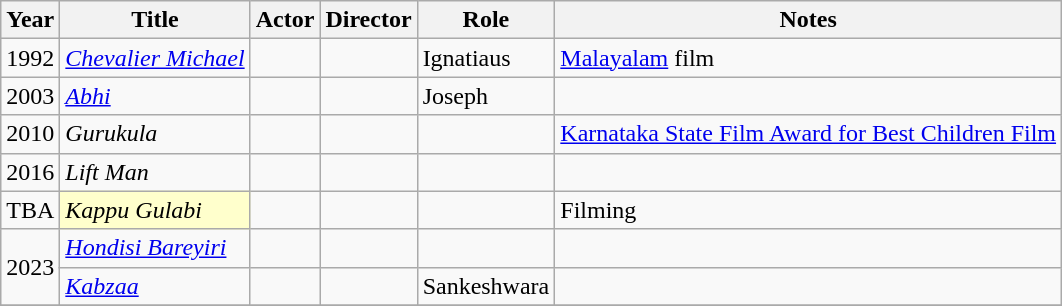<table class="wikitable">
<tr>
<th>Year</th>
<th>Title</th>
<th>Actor</th>
<th>Director</th>
<th>Role</th>
<th>Notes</th>
</tr>
<tr>
<td>1992</td>
<td><em><a href='#'>Chevalier Michael</a></em></td>
<td></td>
<td></td>
<td>Ignatiaus</td>
<td><a href='#'>Malayalam</a> film</td>
</tr>
<tr>
<td>2003</td>
<td><em><a href='#'>Abhi</a></em></td>
<td></td>
<td></td>
<td>Joseph</td>
<td></td>
</tr>
<tr>
<td>2010</td>
<td><em>Gurukula</em></td>
<td></td>
<td></td>
<td></td>
<td><a href='#'>Karnataka State Film Award for Best Children Film</a></td>
</tr>
<tr>
<td>2016</td>
<td><em>Lift Man </em></td>
<td></td>
<td></td>
<td></td>
<td></td>
</tr>
<tr>
<td>TBA</td>
<td style="background:#FFFFCC;"><em>Kappu Gulabi</em> </td>
<td></td>
<td></td>
<td></td>
<td>Filming</td>
</tr>
<tr>
<td rowspan=2>2023</td>
<td><em><a href='#'>Hondisi Bareyiri</a></em></td>
<td></td>
<td></td>
<td></td>
<td></td>
</tr>
<tr>
<td><em><a href='#'>Kabzaa</a></em></td>
<td></td>
<td></td>
<td>Sankeshwara</td>
<td></td>
</tr>
<tr>
</tr>
</table>
